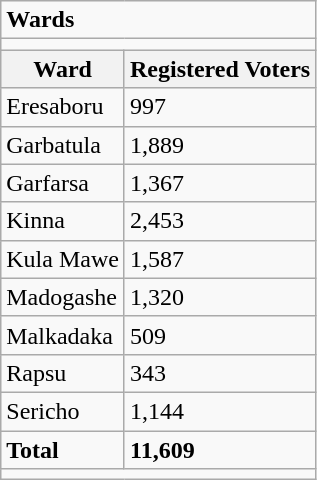<table class="wikitable">
<tr>
<td colspan="2"><strong>Wards</strong></td>
</tr>
<tr>
<td colspan="2"></td>
</tr>
<tr>
<th>Ward</th>
<th>Registered Voters</th>
</tr>
<tr>
<td>Eresaboru</td>
<td>997</td>
</tr>
<tr>
<td>Garbatula</td>
<td>1,889</td>
</tr>
<tr>
<td>Garfarsa</td>
<td>1,367</td>
</tr>
<tr>
<td>Kinna</td>
<td>2,453</td>
</tr>
<tr>
<td>Kula Mawe</td>
<td>1,587</td>
</tr>
<tr>
<td>Madogashe</td>
<td>1,320</td>
</tr>
<tr>
<td>Malkadaka</td>
<td>509</td>
</tr>
<tr>
<td>Rapsu</td>
<td>343</td>
</tr>
<tr>
<td>Sericho</td>
<td>1,144</td>
</tr>
<tr>
<td><strong>Total</strong></td>
<td><strong>11,609</strong></td>
</tr>
<tr>
<td colspan="2"></td>
</tr>
</table>
